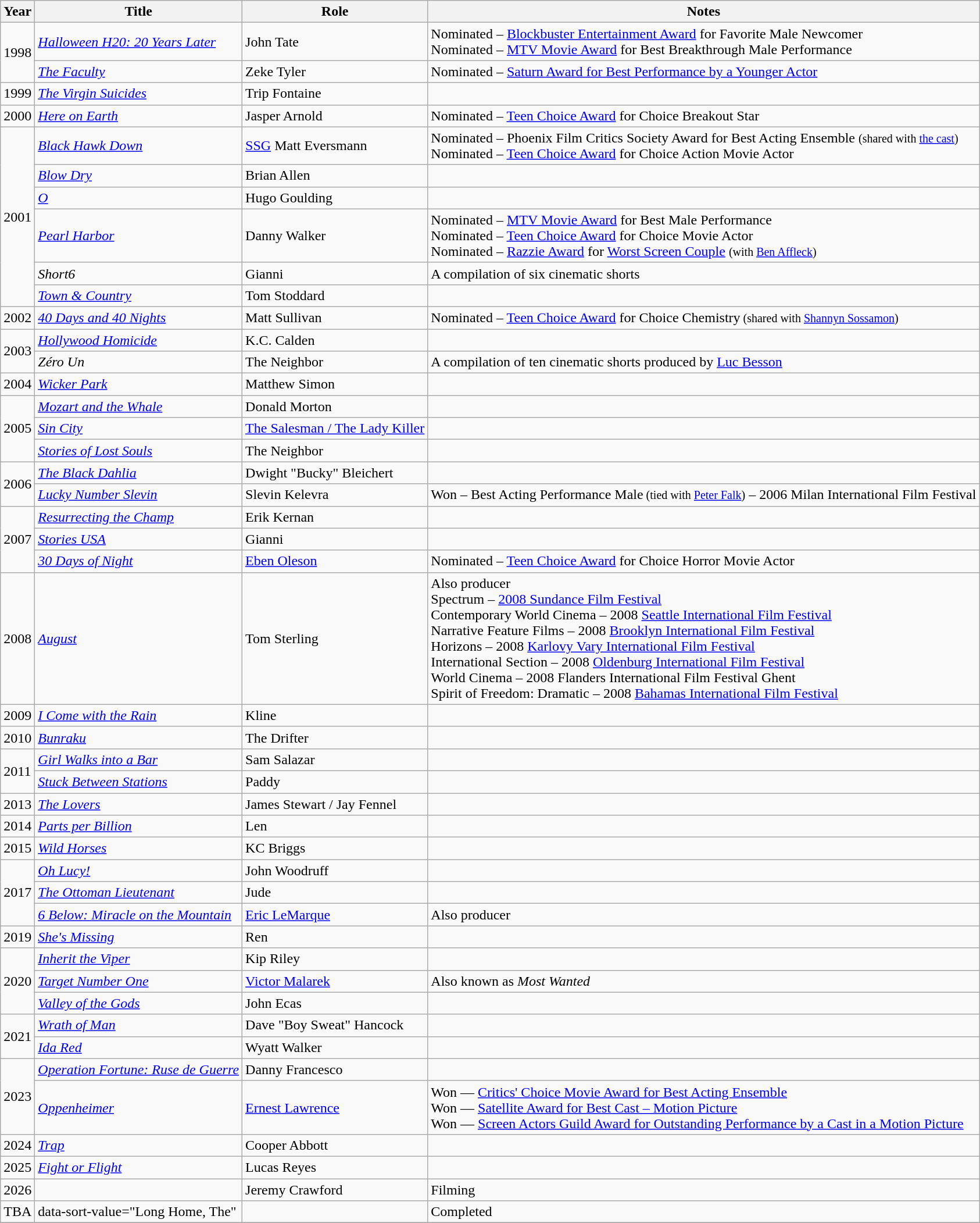<table class="wikitable sortable">
<tr>
<th>Year</th>
<th>Title</th>
<th>Role</th>
<th class="unsortable">Notes</th>
</tr>
<tr>
<td rowspan="2">1998</td>
<td><em><a href='#'>Halloween H20: 20 Years Later</a></em></td>
<td>John Tate</td>
<td>Nominated – <a href='#'>Blockbuster Entertainment Award</a> for Favorite Male Newcomer<br>Nominated – <a href='#'>MTV Movie Award</a> for Best Breakthrough Male Performance</td>
</tr>
<tr>
<td data-sort-value="Faculty, The"><em><a href='#'>The Faculty</a></em></td>
<td>Zeke Tyler</td>
<td>Nominated – <a href='#'>Saturn Award for Best Performance by a Younger Actor</a></td>
</tr>
<tr>
<td>1999</td>
<td data-sort-value="Virgin Suicides, The"><em><a href='#'>The Virgin Suicides</a></em></td>
<td>Trip Fontaine</td>
<td></td>
</tr>
<tr>
<td>2000</td>
<td><em><a href='#'>Here on Earth</a></em></td>
<td>Jasper Arnold</td>
<td>Nominated – <a href='#'>Teen Choice Award</a> for Choice Breakout Star</td>
</tr>
<tr>
<td rowspan="6">2001</td>
<td><em><a href='#'>Black Hawk Down</a></em></td>
<td><a href='#'>SSG</a> Matt Eversmann</td>
<td>Nominated – Phoenix Film Critics Society Award for Best Acting Ensemble <small>(shared with <a href='#'>the cast</a>)</small><br>Nominated – <a href='#'>Teen Choice Award</a> for Choice Action Movie Actor</td>
</tr>
<tr>
<td><em><a href='#'>Blow Dry</a></em></td>
<td>Brian Allen</td>
<td></td>
</tr>
<tr>
<td><em><a href='#'>O</a></em></td>
<td>Hugo Goulding</td>
<td></td>
</tr>
<tr>
<td><em><a href='#'>Pearl Harbor</a></em></td>
<td>Danny Walker</td>
<td>Nominated – <a href='#'>MTV Movie Award</a> for Best Male Performance<br>Nominated – <a href='#'>Teen Choice Award</a> for Choice Movie Actor<br>Nominated – <a href='#'>Razzie Award</a> for <a href='#'>Worst Screen Couple</a> <small>(with <a href='#'>Ben Affleck</a>)</small></td>
</tr>
<tr>
<td><em>Short6</em></td>
<td>Gianni</td>
<td>A compilation of six cinematic shorts</td>
</tr>
<tr>
<td><em><a href='#'>Town & Country</a></em></td>
<td>Tom Stoddard</td>
<td></td>
</tr>
<tr>
<td>2002</td>
<td data-sort-value="Forty Days and 40 Nights"><em><a href='#'>40 Days and 40 Nights</a></em></td>
<td>Matt Sullivan</td>
<td>Nominated – <a href='#'>Teen Choice Award</a> for Choice Chemistry<small> (shared with <a href='#'>Shannyn Sossamon</a>)</small></td>
</tr>
<tr>
<td rowspan="2">2003</td>
<td><em><a href='#'>Hollywood Homicide</a></em></td>
<td>K.C. Calden</td>
<td></td>
</tr>
<tr>
<td><em>Zéro Un</em></td>
<td>The Neighbor</td>
<td>A compilation of ten cinematic shorts produced by <a href='#'>Luc Besson</a></td>
</tr>
<tr>
<td>2004</td>
<td><em><a href='#'>Wicker Park</a></em></td>
<td>Matthew Simon</td>
<td></td>
</tr>
<tr>
<td rowspan="3">2005</td>
<td><em><a href='#'>Mozart and the Whale</a></em></td>
<td>Donald Morton</td>
<td></td>
</tr>
<tr>
<td><em><a href='#'>Sin City</a></em></td>
<td><a href='#'>The Salesman / The Lady Killer</a></td>
<td></td>
</tr>
<tr>
<td><em><a href='#'>Stories of Lost Souls</a></em></td>
<td>The Neighbor</td>
<td></td>
</tr>
<tr>
<td rowspan="2">2006</td>
<td data-sort-value="Black Dahlia, The"><em><a href='#'>The Black Dahlia</a></em></td>
<td>Dwight "Bucky" Bleichert</td>
<td></td>
</tr>
<tr>
<td><em><a href='#'>Lucky Number Slevin</a></em></td>
<td>Slevin Kelevra</td>
<td>Won – Best Acting Performance Male<small> (tied with <a href='#'>Peter Falk</a>)</small> – 2006 Milan International Film Festival</td>
</tr>
<tr>
<td rowspan="3">2007</td>
<td><em><a href='#'>Resurrecting the Champ</a></em></td>
<td>Erik Kernan</td>
<td></td>
</tr>
<tr>
<td><em><a href='#'>Stories USA</a></em></td>
<td>Gianni</td>
<td></td>
</tr>
<tr>
<td data-sort-value="Thirty Day of Night"><em><a href='#'>30 Days of Night</a></em></td>
<td><a href='#'>Eben Oleson</a></td>
<td>Nominated – <a href='#'>Teen Choice Award</a> for Choice Horror Movie Actor</td>
</tr>
<tr>
<td>2008</td>
<td><em><a href='#'>August</a></em></td>
<td>Tom Sterling</td>
<td>Also producer <br>Spectrum – <a href='#'>2008 Sundance Film Festival</a><br>Contemporary World Cinema – 2008 <a href='#'>Seattle International Film Festival</a><br>Narrative Feature Films – 2008 <a href='#'>Brooklyn International Film Festival</a><br>Horizons – 2008 <a href='#'>Karlovy Vary International Film Festival</a><br>International Section – 2008 <a href='#'>Oldenburg International Film Festival</a><br>World Cinema – 2008 Flanders International Film Festival Ghent<br>Spirit of Freedom: Dramatic – 2008 <a href='#'>Bahamas International Film Festival</a></td>
</tr>
<tr>
<td>2009</td>
<td><em><a href='#'>I Come with the Rain</a></em></td>
<td>Kline</td>
<td></td>
</tr>
<tr>
<td>2010</td>
<td><em><a href='#'>Bunraku</a></em></td>
<td>The Drifter</td>
<td></td>
</tr>
<tr>
<td rowspan="2">2011</td>
<td><em><a href='#'>Girl Walks into a Bar</a></em></td>
<td>Sam Salazar</td>
<td></td>
</tr>
<tr>
<td><em><a href='#'>Stuck Between Stations</a></em></td>
<td>Paddy</td>
<td></td>
</tr>
<tr>
<td>2013</td>
<td data-sort-value="Lovers, The"><em><a href='#'>The Lovers</a></em></td>
<td>James Stewart / Jay Fennel</td>
<td></td>
</tr>
<tr>
<td>2014</td>
<td><em><a href='#'>Parts per Billion</a></em></td>
<td>Len</td>
<td></td>
</tr>
<tr>
<td>2015</td>
<td><em><a href='#'>Wild Horses</a></em></td>
<td>KC Briggs</td>
<td></td>
</tr>
<tr>
<td rowspan="3">2017</td>
<td><em><a href='#'>Oh Lucy!</a></em></td>
<td>John Woodruff</td>
<td></td>
</tr>
<tr>
<td data-sort-value="Ottoman Lieutenant, The"><em><a href='#'>The Ottoman Lieutenant</a></em></td>
<td>Jude</td>
<td></td>
</tr>
<tr>
<td data-sort-value="Six Below: Miracle on the Mountain"><em><a href='#'>6 Below: Miracle on the Mountain</a></em></td>
<td><a href='#'>Eric LeMarque</a></td>
<td>Also producer</td>
</tr>
<tr>
<td>2019</td>
<td><em><a href='#'>She's Missing</a></em></td>
<td>Ren</td>
<td></td>
</tr>
<tr>
<td rowspan="3">2020</td>
<td data-sort-value="Inherit the Viper"><em><a href='#'>Inherit the Viper</a></em></td>
<td>Kip Riley</td>
<td></td>
</tr>
<tr>
<td><em><a href='#'>Target Number One</a></em></td>
<td><a href='#'>Victor Malarek</a></td>
<td>Also known as <em>Most Wanted</em></td>
</tr>
<tr>
<td><em><a href='#'>Valley of the Gods</a></em></td>
<td>John Ecas</td>
<td></td>
</tr>
<tr>
<td rowspan="2">2021</td>
<td><em><a href='#'>Wrath of Man</a></em></td>
<td>Dave "Boy Sweat" Hancock</td>
<td></td>
</tr>
<tr>
<td><em><a href='#'>Ida Red</a></em></td>
<td>Wyatt Walker</td>
<td></td>
</tr>
<tr>
<td rowspan="2">2023</td>
<td><em><a href='#'>Operation Fortune: Ruse de Guerre</a></em></td>
<td>Danny Francesco</td>
<td></td>
</tr>
<tr>
<td><em><a href='#'>Oppenheimer</a></em></td>
<td><a href='#'>Ernest Lawrence</a></td>
<td>Won — <a href='#'>Critics' Choice Movie Award for Best Acting Ensemble</a><br>Won — <a href='#'>Satellite Award for Best Cast – Motion Picture</a><br>Won — <a href='#'>Screen Actors Guild Award for Outstanding Performance by a Cast in a Motion Picture</a></td>
</tr>
<tr>
<td>2024</td>
<td><em><a href='#'>Trap</a></em></td>
<td>Cooper Abbott</td>
<td></td>
</tr>
<tr>
<td>2025</td>
<td><em><a href='#'>Fight or Flight</a> </em></td>
<td>Lucas Reyes</td>
<td></td>
</tr>
<tr>
<td>2026</td>
<td></td>
<td>Jeremy Crawford</td>
<td>Filming</td>
</tr>
<tr>
<td>TBA</td>
<td>data-sort-value="Long Home, The" </td>
<td></td>
<td>Completed</td>
</tr>
<tr>
</tr>
</table>
